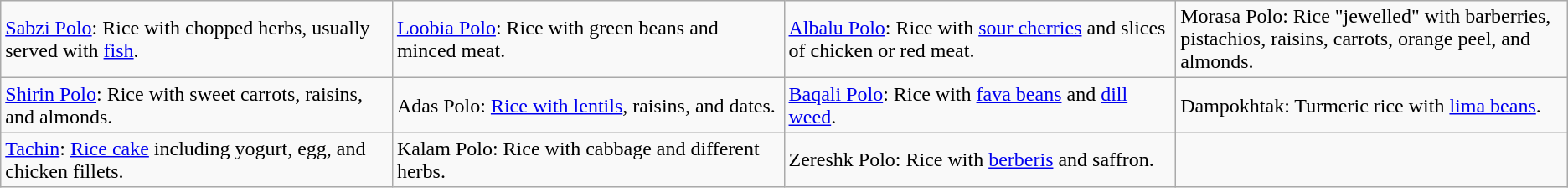<table class="wikitable">
<tr>
<td style="width: 20%;"><a href='#'>Sabzi Polo</a>: Rice with chopped herbs, usually served with <a href='#'>fish</a>.</td>
<td style="width: 20%;"><a href='#'>Loobia Polo</a>: Rice with green beans and minced meat.</td>
<td style="width: 20%;"><a href='#'>Albalu Polo</a>: Rice with <a href='#'>sour cherries</a> and slices of chicken or red meat.</td>
<td style="width: 20%;">Morasa Polo: Rice "jewelled" with barberries, pistachios, raisins, carrots, orange peel, and almonds.</td>
</tr>
<tr>
<td><a href='#'>Shirin Polo</a>: Rice with sweet carrots, raisins, and almonds.</td>
<td>Adas Polo: <a href='#'>Rice with lentils</a>, raisins, and dates.</td>
<td><a href='#'>Baqali Polo</a>: Rice with <a href='#'>fava beans</a> and <a href='#'>dill weed</a>.</td>
<td>Dampokhtak: Turmeric rice with <a href='#'>lima beans</a>.</td>
</tr>
<tr>
<td><a href='#'>Tachin</a>: <a href='#'>Rice cake</a> including yogurt, egg, and chicken fillets.</td>
<td>Kalam Polo: Rice with cabbage and different herbs.</td>
<td>Zereshk Polo: Rice with <a href='#'>berberis</a> and saffron.</td>
</tr>
</table>
